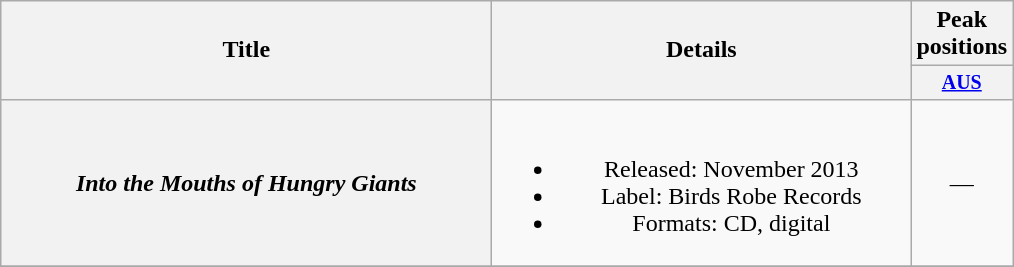<table class="wikitable plainrowheaders" style="text-align:center;">
<tr>
<th rowspan="2" style="width:20em;">Title</th>
<th rowspan="2" style="width:17em;">Details</th>
<th colspan="1">Peak positions</th>
</tr>
<tr style="font-size:smaller;">
<th width="50"><a href='#'>AUS</a><br></th>
</tr>
<tr>
<th scope="row"><em>Into the Mouths of Hungry Giants</em></th>
<td><br><ul><li>Released: November 2013</li><li>Label: Birds Robe Records</li><li>Formats: CD, digital</li></ul></td>
<td>—</td>
</tr>
<tr>
</tr>
</table>
